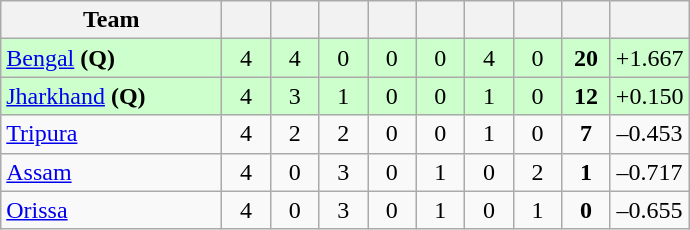<table class="wikitable" style="text-align:center">
<tr>
<th style="width:140px;">Team</th>
<th style="width:25px;"></th>
<th style="width:25px;"></th>
<th style="width:25px;"></th>
<th style="width:25px;"></th>
<th style="width:25px;"></th>
<th style="width:25px;"></th>
<th style="width:25px;"></th>
<th style="width:25px;"></th>
<th style="width:40px;"></th>
</tr>
<tr style="background:#cfc;">
<td style="text-align:left"><a href='#'>Bengal</a> <strong>(Q)</strong></td>
<td>4</td>
<td>4</td>
<td>0</td>
<td>0</td>
<td>0</td>
<td>4</td>
<td>0</td>
<td><strong>20</strong></td>
<td>+1.667</td>
</tr>
<tr style="background:#cfc;">
<td style="text-align:left"><a href='#'>Jharkhand</a> <strong>(Q)</strong></td>
<td>4</td>
<td>3</td>
<td>1</td>
<td>0</td>
<td>0</td>
<td>1</td>
<td>0</td>
<td><strong>12</strong></td>
<td>+0.150</td>
</tr>
<tr>
<td style="text-align:left"><a href='#'>Tripura</a></td>
<td>4</td>
<td>2</td>
<td>2</td>
<td>0</td>
<td>0</td>
<td>1</td>
<td>0</td>
<td><strong>7</strong></td>
<td>–0.453</td>
</tr>
<tr>
<td style="text-align:left"><a href='#'>Assam</a></td>
<td>4</td>
<td>0</td>
<td>3</td>
<td>0</td>
<td>1</td>
<td>0</td>
<td>2</td>
<td><strong>1</strong></td>
<td>–0.717</td>
</tr>
<tr>
<td style="text-align:left"><a href='#'>Orissa</a></td>
<td>4</td>
<td>0</td>
<td>3</td>
<td>0</td>
<td>1</td>
<td>0</td>
<td>1</td>
<td><strong>0</strong></td>
<td>–0.655</td>
</tr>
</table>
